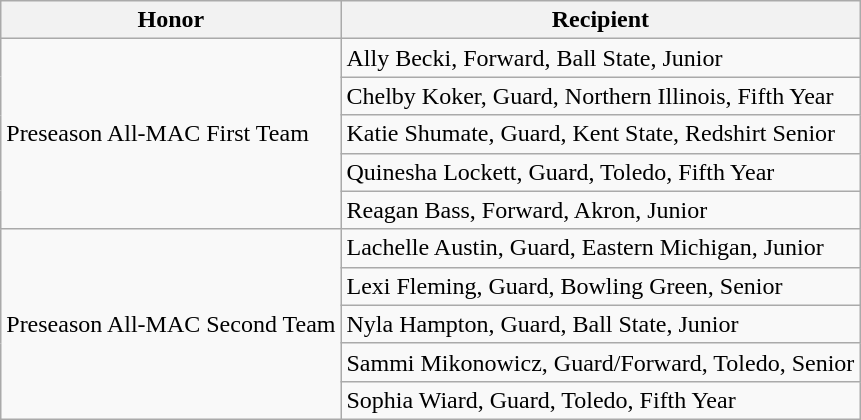<table class="wikitable" border="1">
<tr>
<th>Honor</th>
<th>Recipient</th>
</tr>
<tr>
<td rowspan=5 valign=middle>Preseason All-MAC First Team</td>
<td>Ally Becki, Forward, Ball State, Junior</td>
</tr>
<tr>
<td>Chelby Koker, Guard, Northern Illinois, Fifth Year</td>
</tr>
<tr>
<td>Katie Shumate, Guard, Kent State, Redshirt Senior</td>
</tr>
<tr>
<td>Quinesha Lockett, Guard, Toledo, Fifth Year</td>
</tr>
<tr>
<td>Reagan Bass, Forward, Akron, Junior</td>
</tr>
<tr>
<td rowspan=6 valign=middle>Preseason All-MAC Second Team</td>
<td>Lachelle Austin, Guard, Eastern Michigan, Junior</td>
</tr>
<tr>
<td>Lexi Fleming, Guard, Bowling Green, Senior</td>
</tr>
<tr>
<td>Nyla Hampton, Guard, Ball State, Junior</td>
</tr>
<tr>
<td>Sammi Mikonowicz, Guard/Forward, Toledo, Senior</td>
</tr>
<tr>
<td>Sophia Wiard, Guard, Toledo, Fifth Year</td>
</tr>
</table>
